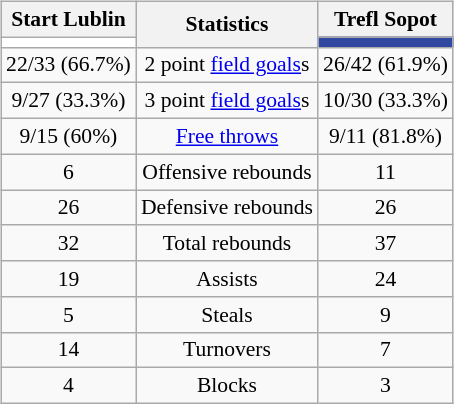<table style="width:100%;">
<tr>
<td valign=top align=right width=33%><br>













</td>
<td style="vertical-align:top; align:center; width:33%;"><br><table style="width:100%;">
<tr>
<td style="width=50%;"></td>
<td></td>
<td style="width=50%;"></td>
</tr>
</table>
<br><table class="wikitable" style="font-size:90%; text-align:center; margin:auto;" align=center>
<tr>
<th>Start Lublin</th>
<th rowspan=2>Statistics</th>
<th>Trefl Sopot</th>
</tr>
<tr>
<td style="background:white;"></td>
<td style="background:#3048A0;"></td>
</tr>
<tr>
<td>22/33 (66.7%)</td>
<td>2 point <a href='#'>field goals</a>s</td>
<td>26/42 (61.9%)</td>
</tr>
<tr>
<td>9/27 (33.3%)</td>
<td>3 point <a href='#'>field goals</a>s</td>
<td>10/30 (33.3%)</td>
</tr>
<tr>
<td>9/15 (60%)</td>
<td><a href='#'>Free throws</a></td>
<td>9/11 (81.8%)</td>
</tr>
<tr>
<td>6</td>
<td>Offensive rebounds</td>
<td>11</td>
</tr>
<tr>
<td>26</td>
<td>Defensive rebounds</td>
<td>26</td>
</tr>
<tr>
<td>32</td>
<td>Total rebounds</td>
<td>37</td>
</tr>
<tr>
<td>19</td>
<td>Assists</td>
<td>24</td>
</tr>
<tr>
<td>5</td>
<td>Steals</td>
<td>9</td>
</tr>
<tr>
<td>14</td>
<td>Turnovers</td>
<td>7</td>
</tr>
<tr>
<td>4</td>
<td>Blocks</td>
<td>3</td>
</tr>
</table>
</td>
<td style="vertical-align:top; align:left; width:33%;"><br>













</td>
</tr>
</table>
